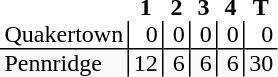<table style="border-collapse: collapse;">
<tr>
<th style="text-align: left;"></th>
<th style="text-align: center; padding: 0px 3px 0px 3px; width:12px;">1</th>
<th style="text-align: center; padding: 0px 3px 0px 3px; width:12px;">2</th>
<th style="text-align: center; padding: 0px 3px 0px 3px; width:12px;">3</th>
<th style="text-align: center; padding: 0px 3px 0px 3px; width:12px;">4</th>
<th style="text-align: center; padding: 0px 3px 0px 3px; width:12px;">T</th>
</tr>
<tr>
<td style="text-align: left; border-bottom: 1px solid black; padding: 0px 3px 0px 3px;">Quakertown</td>
<td style="border-left: 1px solid black; border-bottom: 1px solid black; text-align: right; padding: 0px 3px 0px 3px;">0</td>
<td style="border-left: 1px solid black; border-bottom: 1px solid black; text-align: right; padding: 0px 3px 0px 3px;">0</td>
<td style="border-left: 1px solid black; border-bottom: 1px solid black; text-align: right; padding: 0px 3px 0px 3px;">0</td>
<td style="border-left: 1px solid black; border-bottom: 1px solid black; text-align: right; padding: 0px 3px 0px 3px;">0</td>
<td style="border-left: 1px solid black; border-bottom: 1px solid black; text-align: right; padding: 0px 3px 0px 3px;">0</td>
</tr>
<tr>
<td style="background: #f8f9fa; text-align: left; padding: 0px 3px 0px 3px;">Pennridge</td>
<td style="background: #f8f9fa; border-left: 1px solid black; text-align: right; padding: 0px 3px 0px 3px;">12</td>
<td style="background: #f8f9fa; border-left: 1px solid black; text-align: right; padding: 0px 3px 0px 3px;">6</td>
<td style="background: #f8f9fa; border-left: 1px solid black; text-align: right; padding: 0px 3px 0px 3px;">6</td>
<td style="background: #f8f9fa; border-left: 1px solid black; text-align: right; padding: 0px 3px 0px 3px;">6</td>
<td style="background: #f8f9fa; border-left: 1px solid black; text-align: right; padding: 0px 3px 0px 3px;">30</td>
</tr>
</table>
